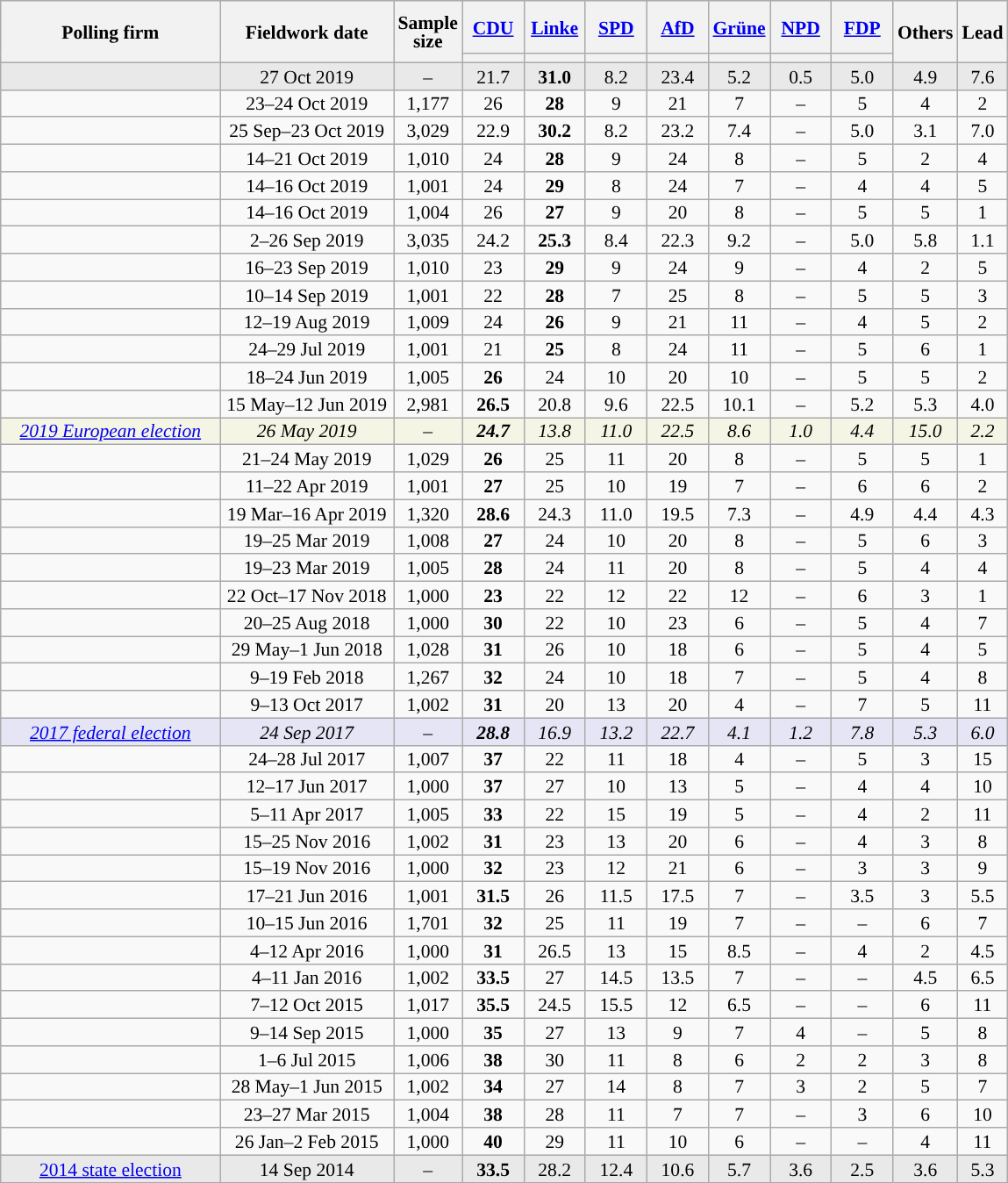<table class="wikitable sortable" style="text-align:center;font-size:90%;line-height:14px;">
<tr style="height:40px;">
<th style="width:160px;" rowspan="2">Polling firm</th>
<th style="width:125px;" rowspan="2">Fieldwork date</th>
<th style="width:35px;" rowspan="2">Sample<br>size</th>
<th class="unsortable" style="width:40px;"><a href='#'>CDU</a></th>
<th class="unsortable" style="width:40px;"><a href='#'>Linke</a></th>
<th class="unsortable" style="width:40px;"><a href='#'>SPD</a></th>
<th class="unsortable" style="width:40px;"><a href='#'>AfD</a></th>
<th class="unsortable" style="width:40px;"><a href='#'>Grüne</a></th>
<th class="unsortable" style="width:40px;"><a href='#'>NPD</a></th>
<th class="unsortable" style="width:40px;"><a href='#'>FDP</a></th>
<th class="unsortable" style="width:40px;" rowspan="2">Others</th>
<th style="width:30px;" rowspan="2">Lead</th>
</tr>
<tr>
<th style="background:"></th>
<th style="background:"></th>
<th style="background:"></th>
<th style="background:"></th>
<th style="background:"></th>
<th style="background:"></th>
<th style="background:"></th>
</tr>
<tr style="background:#E9E9E9;">
<td></td>
<td data-sort-value="2019-10-27">27 Oct 2019</td>
<td>–</td>
<td>21.7</td>
<td><strong>31.0</strong></td>
<td>8.2</td>
<td>23.4</td>
<td>5.2</td>
<td>0.5</td>
<td>5.0</td>
<td>4.9</td>
<td style="background:">7.6</td>
</tr>
<tr>
<td> </td>
<td data-sort-value="2019-10-24">23–24 Oct 2019</td>
<td>1,177</td>
<td>26</td>
<td><strong>28</strong></td>
<td>9</td>
<td>21</td>
<td>7</td>
<td>–</td>
<td>5</td>
<td>4</td>
<td style="background:">2</td>
</tr>
<tr>
<td></td>
<td data-sort-value="2019-10-23">25 Sep–23 Oct 2019</td>
<td>3,029</td>
<td>22.9</td>
<td><strong>30.2</strong></td>
<td>8.2</td>
<td>23.2</td>
<td>7.4</td>
<td>–</td>
<td>5.0</td>
<td>3.1</td>
<td style="background:">7.0</td>
</tr>
<tr>
<td></td>
<td data-sort-value="2019-10-21">14–21 Oct 2019</td>
<td>1,010</td>
<td>24</td>
<td><strong>28</strong></td>
<td>9</td>
<td>24</td>
<td>8</td>
<td>–</td>
<td>5</td>
<td>2</td>
<td style="background:">4</td>
</tr>
<tr>
<td></td>
<td data-sort-value="2019-10-14">14–16 Oct 2019</td>
<td>1,001</td>
<td>24</td>
<td><strong>29</strong></td>
<td>8</td>
<td>24</td>
<td>7</td>
<td>–</td>
<td>4</td>
<td>4</td>
<td style="background:">5</td>
</tr>
<tr>
<td> </td>
<td data-sort-value="2019-10-16">14–16 Oct 2019</td>
<td>1,004</td>
<td>26</td>
<td><strong>27</strong></td>
<td>9</td>
<td>20</td>
<td>8</td>
<td>–</td>
<td>5</td>
<td>5</td>
<td style="background:">1</td>
</tr>
<tr>
<td></td>
<td data-sort-value="2019-09-26">2–26 Sep 2019</td>
<td>3,035</td>
<td>24.2</td>
<td><strong>25.3</strong></td>
<td>8.4</td>
<td>22.3</td>
<td>9.2</td>
<td>–</td>
<td>5.0</td>
<td>5.8</td>
<td style="background:">1.1</td>
</tr>
<tr>
<td></td>
<td data-sort-value="2019-09-23">16–23 Sep 2019</td>
<td>1,010</td>
<td>23</td>
<td><strong>29</strong></td>
<td>9</td>
<td>24</td>
<td>9</td>
<td>–</td>
<td>4</td>
<td>2</td>
<td style="background:">5</td>
</tr>
<tr>
<td></td>
<td data-sort-value="2019-09-14">10–14 Sep 2019</td>
<td>1,001</td>
<td>22</td>
<td><strong>28</strong></td>
<td>7</td>
<td>25</td>
<td>8</td>
<td>–</td>
<td>5</td>
<td>5</td>
<td style="background:">3</td>
</tr>
<tr>
<td></td>
<td>12–19 Aug 2019</td>
<td>1,009</td>
<td>24</td>
<td><strong>26</strong></td>
<td>9</td>
<td>21</td>
<td>11</td>
<td>–</td>
<td>4</td>
<td>5</td>
<td style="background:">2</td>
</tr>
<tr>
<td></td>
<td data-sort-value="2019-07-29">24–29 Jul 2019</td>
<td>1,001</td>
<td>21</td>
<td><strong>25</strong></td>
<td>8</td>
<td>24</td>
<td>11</td>
<td>–</td>
<td>5</td>
<td>6</td>
<td style="background:">1</td>
</tr>
<tr>
<td></td>
<td data-sort-value="2019-06-24">18–24 Jun 2019</td>
<td>1,005</td>
<td><strong>26</strong></td>
<td>24</td>
<td>10</td>
<td>20</td>
<td>10</td>
<td>–</td>
<td>5</td>
<td>5</td>
<td style="background:">2</td>
</tr>
<tr>
<td></td>
<td data-sort-value="2019-06-12">15 May–12 Jun 2019</td>
<td>2,981</td>
<td><strong>26.5</strong></td>
<td>20.8</td>
<td>9.6</td>
<td>22.5</td>
<td>10.1</td>
<td>–</td>
<td>5.2</td>
<td>5.3</td>
<td style="background:">4.0</td>
</tr>
<tr style="background:#F5F5E5;font-style:italic;">
<td><a href='#'>2019 European election</a></td>
<td data-sort-value="2019-05-26">26 May 2019</td>
<td>–</td>
<td><strong>24.7</strong></td>
<td>13.8</td>
<td>11.0</td>
<td>22.5</td>
<td>8.6</td>
<td>1.0</td>
<td>4.4</td>
<td>15.0</td>
<td style="background:">2.2</td>
</tr>
<tr>
<td></td>
<td data-sort-value="2019-05-24">21–24 May 2019</td>
<td>1,029</td>
<td><strong>26</strong></td>
<td>25</td>
<td>11</td>
<td>20</td>
<td>8</td>
<td>–</td>
<td>5</td>
<td>5</td>
<td style="background:">1</td>
</tr>
<tr>
<td></td>
<td data-sort-value="2019-04-22">11–22 Apr 2019</td>
<td>1,001</td>
<td><strong>27</strong></td>
<td>25</td>
<td>10</td>
<td>19</td>
<td>7</td>
<td>–</td>
<td>6</td>
<td>6</td>
<td style="background:">2</td>
</tr>
<tr>
<td></td>
<td data-sort-value="2019-04-16">19 Mar–16 Apr 2019</td>
<td>1,320</td>
<td><strong>28.6</strong></td>
<td>24.3</td>
<td>11.0</td>
<td>19.5</td>
<td>7.3</td>
<td>–</td>
<td>4.9</td>
<td>4.4</td>
<td style="background:">4.3</td>
</tr>
<tr>
<td></td>
<td data-sort-value="2019-03-25">19–25 Mar 2019</td>
<td>1,008</td>
<td><strong>27</strong></td>
<td>24</td>
<td>10</td>
<td>20</td>
<td>8</td>
<td>–</td>
<td>5</td>
<td>6</td>
<td style="background:">3</td>
</tr>
<tr>
<td></td>
<td data-sort-value="2019-03-23">19–23 Mar 2019</td>
<td>1,005</td>
<td><strong>28</strong></td>
<td>24</td>
<td>11</td>
<td>20</td>
<td>8</td>
<td>–</td>
<td>5</td>
<td>4</td>
<td style="background:">4</td>
</tr>
<tr>
<td></td>
<td data-sort-value="2018-11-17">22 Oct–17 Nov 2018</td>
<td>1,000</td>
<td><strong>23</strong></td>
<td>22</td>
<td>12</td>
<td>22</td>
<td>12</td>
<td>–</td>
<td>6</td>
<td>3</td>
<td style="background:">1</td>
</tr>
<tr>
<td></td>
<td data-sort-value="2018-08-25">20–25 Aug 2018</td>
<td>1,000</td>
<td><strong>30</strong></td>
<td>22</td>
<td>10</td>
<td>23</td>
<td>6</td>
<td>–</td>
<td>5</td>
<td>4</td>
<td style="background:">7</td>
</tr>
<tr>
<td></td>
<td data-sort-value="2018-06-01">29 May–1 Jun 2018</td>
<td>1,028</td>
<td><strong>31</strong></td>
<td>26</td>
<td>10</td>
<td>18</td>
<td>6</td>
<td>–</td>
<td>5</td>
<td>4</td>
<td style="background:">5</td>
</tr>
<tr>
<td></td>
<td data-sort-value="2018-02-19">9–19 Feb 2018</td>
<td>1,267</td>
<td><strong>32</strong></td>
<td>24</td>
<td>10</td>
<td>18</td>
<td>7</td>
<td>–</td>
<td>5</td>
<td>4</td>
<td style="background:">8</td>
</tr>
<tr>
<td></td>
<td data-sort-value="2017-10-13">9–13 Oct 2017</td>
<td>1,002</td>
<td><strong>31</strong></td>
<td>20</td>
<td>13</td>
<td>20</td>
<td>4</td>
<td>–</td>
<td>7</td>
<td>5</td>
<td style="background:">11</td>
</tr>
<tr style="background:#E5E5F5;font-style:italic;">
<td><a href='#'>2017 federal election</a></td>
<td data-sort-value="2017-09-24">24 Sep 2017</td>
<td>–</td>
<td><strong>28.8</strong></td>
<td>16.9</td>
<td>13.2</td>
<td>22.7</td>
<td>4.1</td>
<td>1.2</td>
<td>7.8</td>
<td>5.3</td>
<td style="background:">6.0</td>
</tr>
<tr>
<td></td>
<td data-sort-value="2017-07-28">24–28 Jul 2017</td>
<td>1,007</td>
<td><strong>37</strong></td>
<td>22</td>
<td>11</td>
<td>18</td>
<td>4</td>
<td>–</td>
<td>5</td>
<td>3</td>
<td style="background:">15</td>
</tr>
<tr>
<td></td>
<td data-sort-value="2017-06-17">12–17 Jun 2017</td>
<td>1,000</td>
<td><strong>37</strong></td>
<td>27</td>
<td>10</td>
<td>13</td>
<td>5</td>
<td>–</td>
<td>4</td>
<td>4</td>
<td style="background:">10</td>
</tr>
<tr>
<td></td>
<td data-sort-value="2017-04-11">5–11 Apr 2017</td>
<td>1,005</td>
<td><strong>33</strong></td>
<td>22</td>
<td>15</td>
<td>19</td>
<td>5</td>
<td>–</td>
<td>4</td>
<td>2</td>
<td style="background:">11</td>
</tr>
<tr>
<td></td>
<td data-sort-value="2016-11-25">15–25 Nov 2016</td>
<td>1,002</td>
<td><strong>31</strong></td>
<td>23</td>
<td>13</td>
<td>20</td>
<td>6</td>
<td>–</td>
<td>4</td>
<td>3</td>
<td style="background:">8</td>
</tr>
<tr>
<td></td>
<td data-sort-value="2016-11-19">15–19 Nov 2016</td>
<td>1,000</td>
<td><strong>32</strong></td>
<td>23</td>
<td>12</td>
<td>21</td>
<td>6</td>
<td>–</td>
<td>3</td>
<td>3</td>
<td style="background:">9</td>
</tr>
<tr>
<td></td>
<td data-sort-value="2016-06-21">17–21 Jun 2016</td>
<td>1,001</td>
<td><strong>31.5</strong></td>
<td>26</td>
<td>11.5</td>
<td>17.5</td>
<td>7</td>
<td>–</td>
<td>3.5</td>
<td>3</td>
<td style="background:">5.5</td>
</tr>
<tr>
<td></td>
<td data-sort-value="2016-06-15">10–15 Jun 2016</td>
<td>1,701</td>
<td><strong>32</strong></td>
<td>25</td>
<td>11</td>
<td>19</td>
<td>7</td>
<td>–</td>
<td>–</td>
<td>6</td>
<td style="background:">7</td>
</tr>
<tr>
<td></td>
<td data-sort-value="2016-04-12">4–12 Apr 2016</td>
<td>1,000</td>
<td><strong>31</strong></td>
<td>26.5</td>
<td>13</td>
<td>15</td>
<td>8.5</td>
<td>–</td>
<td>4</td>
<td>2</td>
<td style="background:">4.5</td>
</tr>
<tr>
<td></td>
<td data-sort-value="2016-01-11">4–11 Jan 2016</td>
<td>1,002</td>
<td><strong>33.5</strong></td>
<td>27</td>
<td>14.5</td>
<td>13.5</td>
<td>7</td>
<td>–</td>
<td>–</td>
<td>4.5</td>
<td style="background:">6.5</td>
</tr>
<tr>
<td></td>
<td data-sort-value="2015-10-12">7–12 Oct 2015</td>
<td>1,017</td>
<td><strong>35.5</strong></td>
<td>24.5</td>
<td>15.5</td>
<td>12</td>
<td>6.5</td>
<td>–</td>
<td>–</td>
<td>6</td>
<td style="background:">11</td>
</tr>
<tr>
<td></td>
<td data-sort-value="2015-09-14">9–14 Sep 2015</td>
<td>1,000</td>
<td><strong>35</strong></td>
<td>27</td>
<td>13</td>
<td>9</td>
<td>7</td>
<td>4</td>
<td>–</td>
<td>5</td>
<td style="background:">8</td>
</tr>
<tr>
<td></td>
<td data-sort-value="2015-07-06">1–6 Jul 2015</td>
<td>1,006</td>
<td><strong>38</strong></td>
<td>30</td>
<td>11</td>
<td>8</td>
<td>6</td>
<td>2</td>
<td>2</td>
<td>3</td>
<td style="background:">8</td>
</tr>
<tr>
<td></td>
<td data-sort-value="2015-06-01">28 May–1 Jun 2015</td>
<td>1,002</td>
<td><strong>34</strong></td>
<td>27</td>
<td>14</td>
<td>8</td>
<td>7</td>
<td>3</td>
<td>2</td>
<td>5</td>
<td style="background:">7</td>
</tr>
<tr>
<td></td>
<td data-sort-value="2015-03-27">23–27 Mar 2015</td>
<td>1,004</td>
<td><strong>38</strong></td>
<td>28</td>
<td>11</td>
<td>7</td>
<td>7</td>
<td>–</td>
<td>3</td>
<td>6</td>
<td style="background:">10</td>
</tr>
<tr>
<td></td>
<td data-sort-value="2015-02-02">26 Jan–2 Feb 2015</td>
<td>1,000</td>
<td><strong>40</strong></td>
<td>29</td>
<td>11</td>
<td>10</td>
<td>6</td>
<td>–</td>
<td>–</td>
<td>4</td>
<td style="background:">11</td>
</tr>
<tr style="background:#E9E9E9;">
<td><a href='#'>2014 state election</a></td>
<td data-sort-value="2014-09-14">14 Sep 2014</td>
<td>–</td>
<td><strong>33.5</strong></td>
<td>28.2</td>
<td>12.4</td>
<td>10.6</td>
<td>5.7</td>
<td>3.6</td>
<td>2.5</td>
<td>3.6</td>
<td style="background:">5.3</td>
</tr>
</table>
